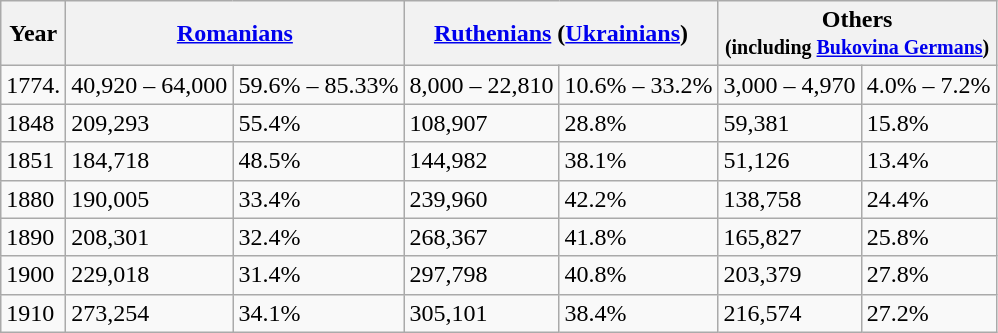<table class="wikitable">
<tr>
<th>Year</th>
<th colspan=2><a href='#'>Romanians</a></th>
<th colspan=2><a href='#'>Ruthenians</a> (<a href='#'>Ukrainians</a>)</th>
<th colspan=2>Others<br><small>(including <a href='#'>Bukovina Germans</a>)</small></th>
</tr>
<tr>
<td>1774.</td>
<td>40,920 – 64,000</td>
<td>59.6% – 85.33%</td>
<td>8,000 – 22,810</td>
<td>10.6% – 33.2%</td>
<td>3,000 – 4,970</td>
<td>4.0% – 7.2%</td>
</tr>
<tr>
<td>1848</td>
<td>209,293</td>
<td>55.4%</td>
<td>108,907</td>
<td>28.8%</td>
<td>59,381</td>
<td>15.8%</td>
</tr>
<tr>
<td>1851</td>
<td>184,718</td>
<td>48.5%</td>
<td>144,982</td>
<td>38.1%</td>
<td>51,126</td>
<td>13.4%</td>
</tr>
<tr>
<td>1880</td>
<td>190,005</td>
<td>33.4%</td>
<td>239,960</td>
<td>42.2%</td>
<td>138,758</td>
<td>24.4%</td>
</tr>
<tr>
<td>1890</td>
<td>208,301</td>
<td>32.4%</td>
<td>268,367</td>
<td>41.8%</td>
<td>165,827</td>
<td>25.8%</td>
</tr>
<tr>
<td>1900</td>
<td>229,018</td>
<td>31.4%</td>
<td>297,798</td>
<td>40.8%</td>
<td>203,379</td>
<td>27.8%</td>
</tr>
<tr>
<td>1910</td>
<td>273,254</td>
<td>34.1%</td>
<td>305,101</td>
<td>38.4%</td>
<td>216,574</td>
<td>27.2%</td>
</tr>
</table>
